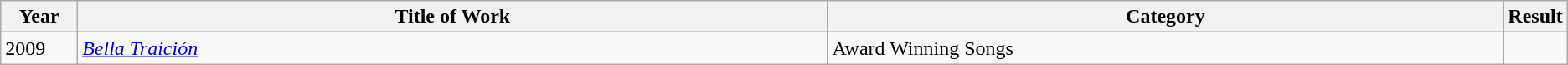<table class="wikitable" style="table-layout: fixed;">
<tr>
<th style="width:5%;">Year</th>
<th style="width:50%;">Title of Work</th>
<th style="width:50%;">Category</th>
<th style="width:10%;">Result</th>
</tr>
<tr>
<td>2009</td>
<td><em><a href='#'>Bella Traición</a></em></td>
<td>Award Winning Songs</td>
<td></td>
</tr>
</table>
